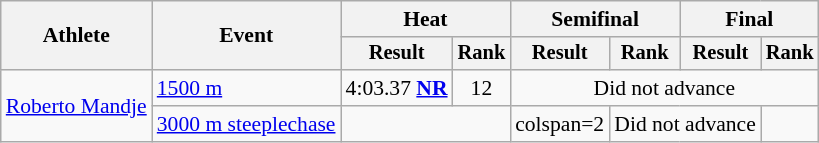<table class=wikitable style="font-size:90%">
<tr>
<th rowspan="2">Athlete</th>
<th rowspan="2">Event</th>
<th colspan="2">Heat</th>
<th colspan="2">Semifinal</th>
<th colspan="2">Final</th>
</tr>
<tr style="font-size:95%">
<th>Result</th>
<th>Rank</th>
<th>Result</th>
<th>Rank</th>
<th>Result</th>
<th>Rank</th>
</tr>
<tr align=center>
<td align=left rowspan=2><a href='#'>Roberto Mandje</a></td>
<td align=left><a href='#'>1500 m</a></td>
<td>4:03.37 <strong><a href='#'>NR</a></strong></td>
<td>12</td>
<td colspan=4>Did not advance</td>
</tr>
<tr align=center>
<td align=left><a href='#'>3000 m steeplechase</a></td>
<td colspan=2></td>
<td>colspan=2 </td>
<td colspan=2>Did not advance</td>
</tr>
</table>
